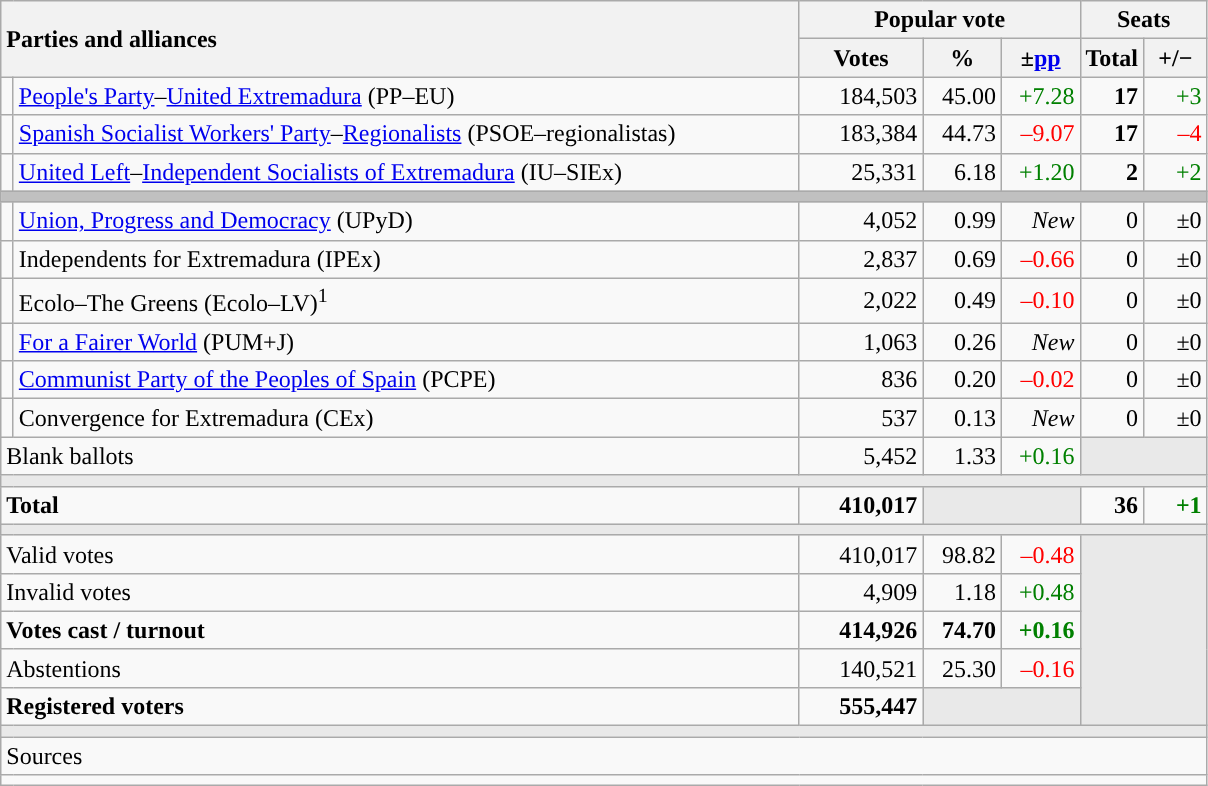<table class="wikitable" style="text-align:right;">
<tr>
<th style="text-align:left;" rowspan="2" colspan="2" width="525">Parties and alliances</th>
<th colspan="3">Popular vote</th>
<th colspan="2">Seats</th>
</tr>
<tr>
<th width="75">Votes</th>
<th width="45">%</th>
<th width="45">±<a href='#'>pp</a></th>
<th width="35">Total</th>
<th width="35">+/−</th>
</tr>
<tr>
<td width="1" style="color:inherit;background:"></td>
<td align="left"><a href='#'>People's Party</a>–<a href='#'>United Extremadura</a> (PP–EU)</td>
<td>184,503</td>
<td>45.00</td>
<td style="color:green;">+7.28</td>
<td><strong>17</strong></td>
<td style="color:green;">+3</td>
</tr>
<tr>
<td style="color:inherit;background:"></td>
<td align="left"><a href='#'>Spanish Socialist Workers' Party</a>–<a href='#'>Regionalists</a> (PSOE–regionalistas)</td>
<td>183,384</td>
<td>44.73</td>
<td style="color:red;">–9.07</td>
<td><strong>17</strong></td>
<td style="color:red;">–4</td>
</tr>
<tr>
<td style="color:inherit;background:"></td>
<td align="left"><a href='#'>United Left</a>–<a href='#'>Independent Socialists of Extremadura</a> (IU–SIEx)</td>
<td>25,331</td>
<td>6.18</td>
<td style="color:green;">+1.20</td>
<td><strong>2</strong></td>
<td style="color:green;">+2</td>
</tr>
<tr>
<td colspan="7" bgcolor="#C0C0C0"></td>
</tr>
<tr>
<td style="color:inherit;background:"></td>
<td align="left"><a href='#'>Union, Progress and Democracy</a> (UPyD)</td>
<td>4,052</td>
<td>0.99</td>
<td><em>New</em></td>
<td>0</td>
<td>±0</td>
</tr>
<tr>
<td style="color:inherit;background:"></td>
<td align="left">Independents for Extremadura (IPEx)</td>
<td>2,837</td>
<td>0.69</td>
<td style="color:red;">–0.66</td>
<td>0</td>
<td>±0</td>
</tr>
<tr>
<td style="color:inherit;background:"></td>
<td align="left">Ecolo–The Greens (Ecolo–LV)<sup>1</sup></td>
<td>2,022</td>
<td>0.49</td>
<td style="color:red;">–0.10</td>
<td>0</td>
<td>±0</td>
</tr>
<tr>
<td style="color:inherit;background:"></td>
<td align="left"><a href='#'>For a Fairer World</a> (PUM+J)</td>
<td>1,063</td>
<td>0.26</td>
<td><em>New</em></td>
<td>0</td>
<td>±0</td>
</tr>
<tr>
<td style="color:inherit;background:"></td>
<td align="left"><a href='#'>Communist Party of the Peoples of Spain</a> (PCPE)</td>
<td>836</td>
<td>0.20</td>
<td style="color:red;">–0.02</td>
<td>0</td>
<td>±0</td>
</tr>
<tr>
<td style="color:inherit;background:"></td>
<td align="left">Convergence for Extremadura (CEx)</td>
<td>537</td>
<td>0.13</td>
<td><em>New</em></td>
<td>0</td>
<td>±0</td>
</tr>
<tr>
<td align="left" colspan="2">Blank ballots</td>
<td>5,452</td>
<td>1.33</td>
<td style="color:green;">+0.16</td>
<td bgcolor="#E9E9E9" colspan="2"></td>
</tr>
<tr>
<td colspan="7" bgcolor="#E9E9E9"></td>
</tr>
<tr style="font-weight:bold;">
<td align="left" colspan="2">Total</td>
<td>410,017</td>
<td bgcolor="#E9E9E9" colspan="2"></td>
<td>36</td>
<td style="color:green;">+1</td>
</tr>
<tr>
<td colspan="7" bgcolor="#E9E9E9"></td>
</tr>
<tr>
<td align="left" colspan="2">Valid votes</td>
<td>410,017</td>
<td>98.82</td>
<td style="color:red;">–0.48</td>
<td bgcolor="#E9E9E9" colspan="2" rowspan="5"></td>
</tr>
<tr>
<td align="left" colspan="2">Invalid votes</td>
<td>4,909</td>
<td>1.18</td>
<td style="color:green;">+0.48</td>
</tr>
<tr style="font-weight:bold;">
<td align="left" colspan="2">Votes cast / turnout</td>
<td>414,926</td>
<td>74.70</td>
<td style="color:green;">+0.16</td>
</tr>
<tr>
<td align="left" colspan="2">Abstentions</td>
<td>140,521</td>
<td>25.30</td>
<td style="color:red;">–0.16</td>
</tr>
<tr style="font-weight:bold;">
<td align="left" colspan="2">Registered voters</td>
<td>555,447</td>
<td bgcolor="#E9E9E9" colspan="2"></td>
</tr>
<tr>
<td colspan="7" bgcolor="#E9E9E9"></td>
</tr>
<tr>
<td align="left" colspan="7">Sources</td>
</tr>
<tr>
<td colspan="7" style="text-align:left; max-width:790px;"></td>
</tr>
</table>
